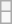<table class="wikitable">
<tr style="background:#F2F2F2;text-align:center;">
<td></td>
</tr>
<tr>
<td></td>
</tr>
</table>
